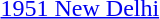<table>
<tr>
<td><a href='#'>1951 New Delhi</a></td>
<td></td>
<td></td>
<td></td>
</tr>
</table>
